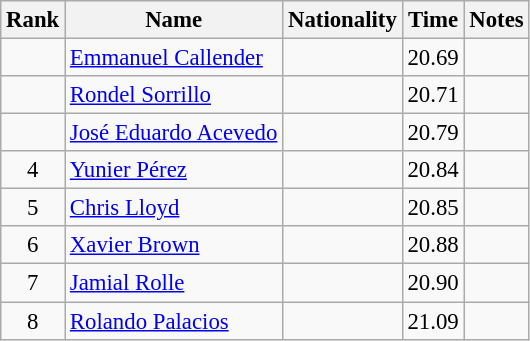<table class="wikitable sortable" style="text-align:center;font-size:95%">
<tr>
<th>Rank</th>
<th>Name</th>
<th>Nationality</th>
<th>Time</th>
<th>Notes</th>
</tr>
<tr>
<td></td>
<td align=left><a href='#'>Emmanuel Callender</a></td>
<td align=left></td>
<td>20.69</td>
<td></td>
</tr>
<tr>
<td></td>
<td align=left><a href='#'>Rondel Sorrillo</a></td>
<td align=left></td>
<td>20.71</td>
<td></td>
</tr>
<tr>
<td></td>
<td align=left><a href='#'>José Eduardo Acevedo</a></td>
<td align=left></td>
<td>20.79</td>
<td></td>
</tr>
<tr>
<td>4</td>
<td align=left><a href='#'>Yunier Pérez</a></td>
<td align=left></td>
<td>20.84</td>
<td></td>
</tr>
<tr>
<td>5</td>
<td align=left><a href='#'>Chris Lloyd</a></td>
<td align=left></td>
<td>20.85</td>
<td></td>
</tr>
<tr>
<td>6</td>
<td align=left><a href='#'>Xavier Brown</a></td>
<td align=left></td>
<td>20.88</td>
<td></td>
</tr>
<tr>
<td>7</td>
<td align=left><a href='#'>Jamial Rolle</a></td>
<td align=left></td>
<td>20.90</td>
<td></td>
</tr>
<tr>
<td>8</td>
<td align=left><a href='#'>Rolando Palacios</a></td>
<td align=left></td>
<td>21.09</td>
<td></td>
</tr>
</table>
